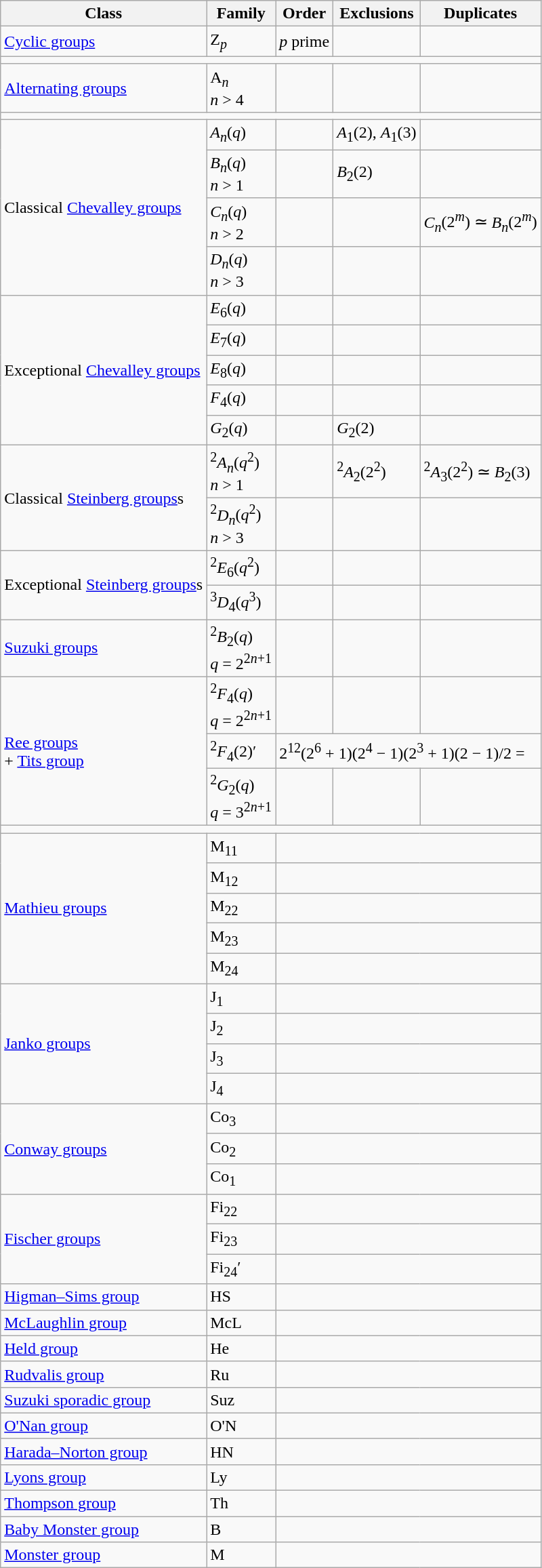<table class="wikitable">
<tr>
<th>Class</th>
<th>Family</th>
<th>Order</th>
<th>Exclusions</th>
<th>Duplicates</th>
</tr>
<tr>
<td><a href='#'>Cyclic groups</a></td>
<td>Z<sub><em>p</em></sub></td>
<td><em>p</em>  prime</td>
<td></td>
<td></td>
</tr>
<tr>
<td colspan=6></td>
</tr>
<tr>
<td><a href='#'>Alternating groups</a></td>
<td>A<sub><em>n</em></sub><br><em>n</em> > 4</td>
<td></td>
<td></td>
<td></td>
</tr>
<tr>
<td colspan=6></td>
</tr>
<tr>
<td rowspan=4>Classical <a href='#'>Chevalley groups</a></td>
<td><em>A</em><sub><em>n</em></sub>(<em>q</em>)</td>
<td></td>
<td><em>A</em><sub>1</sub>(2), <em>A</em><sub>1</sub>(3)</td>
<td></td>
</tr>
<tr>
<td><em>B</em><sub><em>n</em></sub>(<em>q</em>)<br><em>n</em> > 1</td>
<td></td>
<td><em>B</em><sub>2</sub>(2)</td>
<td></td>
</tr>
<tr>
<td><em>C</em><sub><em>n</em></sub>(<em>q</em>)<br><em>n</em> > 2</td>
<td></td>
<td></td>
<td><em>C<sub>n</sub></em>(2<sup><em>m</em></sup>) ≃ <em>B<sub>n</sub></em>(2<sup><em>m</em></sup>)</td>
</tr>
<tr>
<td><em>D</em><sub><em>n</em></sub>(<em>q</em>)<br><em>n</em> > 3</td>
<td></td>
<td></td>
<td></td>
</tr>
<tr>
<td rowspan=5>Exceptional <a href='#'>Chevalley groups</a></td>
<td><em>E</em><sub>6</sub>(<em>q</em>)</td>
<td></td>
<td></td>
<td></td>
</tr>
<tr>
<td><em>E</em><sub>7</sub>(<em>q</em>)</td>
<td></td>
<td></td>
<td></td>
</tr>
<tr>
<td><em>E</em><sub>8</sub>(<em>q</em>)</td>
<td></td>
<td></td>
<td></td>
</tr>
<tr>
<td><em>F</em><sub>4</sub>(<em>q</em>)</td>
<td></td>
<td></td>
<td></td>
</tr>
<tr>
<td><em>G</em><sub>2</sub>(<em>q</em>)</td>
<td></td>
<td><em>G</em><sub>2</sub>(2)</td>
<td></td>
</tr>
<tr>
<td rowspan=2>Classical <a href='#'>Steinberg groups</a>s</td>
<td><sup>2</sup><em>A</em><sub><em>n</em></sub>(<em>q</em><sup>2</sup>)<br><em>n</em> > 1</td>
<td></td>
<td><sup>2</sup><em>A</em><sub>2</sub>(2<sup>2</sup>)</td>
<td><sup>2</sup><em>A</em><sub>3</sub>(2<sup>2</sup>) ≃ <em>B</em><sub>2</sub>(3)</td>
</tr>
<tr>
<td><sup>2</sup><em>D<sub>n</sub></em>(<em>q</em><sup>2</sup>)<br><em>n</em> > 3</td>
<td></td>
<td></td>
<td></td>
</tr>
<tr>
<td rowspan=2>Exceptional <a href='#'>Steinberg groups</a>s</td>
<td><sup>2</sup><em>E</em><sub>6</sub>(<em>q</em><sup>2</sup>)</td>
<td></td>
<td></td>
<td></td>
</tr>
<tr>
<td><sup>3</sup><em>D</em><sub>4</sub>(<em>q</em><sup>3</sup>)</td>
<td></td>
<td></td>
<td></td>
</tr>
<tr>
<td><a href='#'>Suzuki groups</a></td>
<td><sup>2</sup><em>B</em><sub>2</sub>(<em>q</em>)<br><em>q</em> = 2<sup>2<em>n</em>+1</sup><br></td>
<td></td>
<td></td>
<td></td>
</tr>
<tr>
<td rowspan=3><a href='#'>Ree groups</a><br>+ <a href='#'>Tits group</a></td>
<td><sup>2</sup><em>F</em><sub>4</sub>(<em>q</em>)<br><em>q</em> = 2<sup>2<em>n</em>+1</sup><br></td>
<td></td>
<td></td>
<td></td>
</tr>
<tr>
<td><sup>2</sup><em>F</em><sub>4</sub>(2)′</td>
<td colspan=3>2<sup>12</sup>(2<sup>6</sup> + 1)(2<sup>4</sup> − 1)(2<sup>3</sup> + 1)(2 − 1)/2 = </td>
</tr>
<tr>
<td><sup>2</sup><em>G</em><sub>2</sub>(<em>q</em>)<br><em>q</em> = 3<sup>2<em>n</em>+1</sup><br></td>
<td></td>
<td></td>
<td></td>
</tr>
<tr>
<td colspan=6></td>
</tr>
<tr>
<td rowspan=5><a href='#'>Mathieu groups</a></td>
<td>M<sub>11</sub></td>
<td colspan=3></td>
</tr>
<tr>
<td>M<sub>12</sub></td>
<td colspan=3></td>
</tr>
<tr>
<td>M<sub>22</sub></td>
<td colspan=3></td>
</tr>
<tr>
<td>M<sub>23</sub></td>
<td colspan=3></td>
</tr>
<tr>
<td>M<sub>24</sub></td>
<td colspan=3></td>
</tr>
<tr>
<td rowspan=4><a href='#'>Janko groups</a></td>
<td>J<sub>1</sub></td>
<td colspan=3></td>
</tr>
<tr>
<td>J<sub>2</sub></td>
<td colspan=3></td>
</tr>
<tr>
<td>J<sub>3</sub></td>
<td colspan=3></td>
</tr>
<tr>
<td>J<sub>4</sub></td>
<td colspan=3></td>
</tr>
<tr>
<td rowspan=3><a href='#'>Conway groups</a></td>
<td>Co<sub>3</sub></td>
<td colspan=3></td>
</tr>
<tr>
<td>Co<sub>2</sub></td>
<td colspan=3></td>
</tr>
<tr>
<td>Co<sub>1</sub></td>
<td colspan=3></td>
</tr>
<tr>
<td rowspan=3><a href='#'>Fischer groups</a></td>
<td>Fi<sub>22</sub></td>
<td colspan=3></td>
</tr>
<tr>
<td>Fi<sub>23</sub></td>
<td colspan=3></td>
</tr>
<tr>
<td>Fi<sub>24</sub>′</td>
<td colspan=3></td>
</tr>
<tr>
<td><a href='#'>Higman–Sims group</a></td>
<td>HS</td>
<td colspan=3></td>
</tr>
<tr>
<td><a href='#'>McLaughlin group</a></td>
<td>McL</td>
<td colspan=3></td>
</tr>
<tr>
<td><a href='#'>Held group</a></td>
<td>He</td>
<td colspan=3></td>
</tr>
<tr>
<td><a href='#'>Rudvalis group</a></td>
<td>Ru</td>
<td colspan=3></td>
</tr>
<tr>
<td><a href='#'>Suzuki sporadic group</a></td>
<td>Suz</td>
<td colspan=3></td>
</tr>
<tr>
<td><a href='#'>O'Nan group</a></td>
<td>O'N</td>
<td colspan=3></td>
</tr>
<tr>
<td><a href='#'>Harada–Norton group</a></td>
<td>HN</td>
<td colspan=3></td>
</tr>
<tr>
<td><a href='#'>Lyons group</a></td>
<td>Ly</td>
<td colspan=3></td>
</tr>
<tr>
<td><a href='#'>Thompson group</a></td>
<td>Th</td>
<td colspan=3></td>
</tr>
<tr>
<td><a href='#'>Baby Monster group</a></td>
<td>B</td>
<td colspan=3></td>
</tr>
<tr>
<td><a href='#'>Monster group</a></td>
<td>M</td>
<td colspan=3></td>
</tr>
</table>
